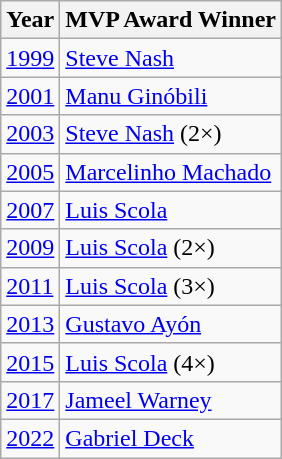<table class=wikitable>
<tr>
<th>Year</th>
<th>MVP Award Winner</th>
</tr>
<tr>
<td><a href='#'>1999</a></td>
<td> <a href='#'>Steve Nash</a></td>
</tr>
<tr>
<td><a href='#'>2001</a></td>
<td> <a href='#'>Manu Ginóbili</a></td>
</tr>
<tr>
<td><a href='#'>2003</a></td>
<td> <a href='#'>Steve Nash</a> (2×)</td>
</tr>
<tr>
<td><a href='#'>2005</a></td>
<td> <a href='#'>Marcelinho Machado</a></td>
</tr>
<tr>
<td><a href='#'>2007</a></td>
<td> <a href='#'>Luis Scola</a></td>
</tr>
<tr>
<td><a href='#'>2009</a></td>
<td> <a href='#'>Luis Scola</a> (2×)</td>
</tr>
<tr>
<td><a href='#'>2011</a></td>
<td> <a href='#'>Luis Scola</a> (3×)</td>
</tr>
<tr>
<td><a href='#'>2013</a></td>
<td> <a href='#'>Gustavo Ayón</a></td>
</tr>
<tr>
<td><a href='#'>2015</a></td>
<td> <a href='#'>Luis Scola</a> (4×)</td>
</tr>
<tr>
<td><a href='#'>2017</a></td>
<td> <a href='#'>Jameel Warney</a></td>
</tr>
<tr>
<td><a href='#'>2022</a></td>
<td> <a href='#'>Gabriel Deck</a></td>
</tr>
</table>
